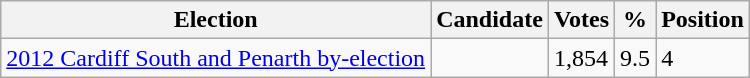<table class="wikitable sortable">
<tr>
<th>Election</th>
<th>Candidate</th>
<th>Votes</th>
<th>%</th>
<th>Position</th>
</tr>
<tr>
<td><a href='#'>2012 Cardiff South and Penarth by-election</a></td>
<td></td>
<td>1,854</td>
<td>9.5</td>
<td>4</td>
</tr>
</table>
